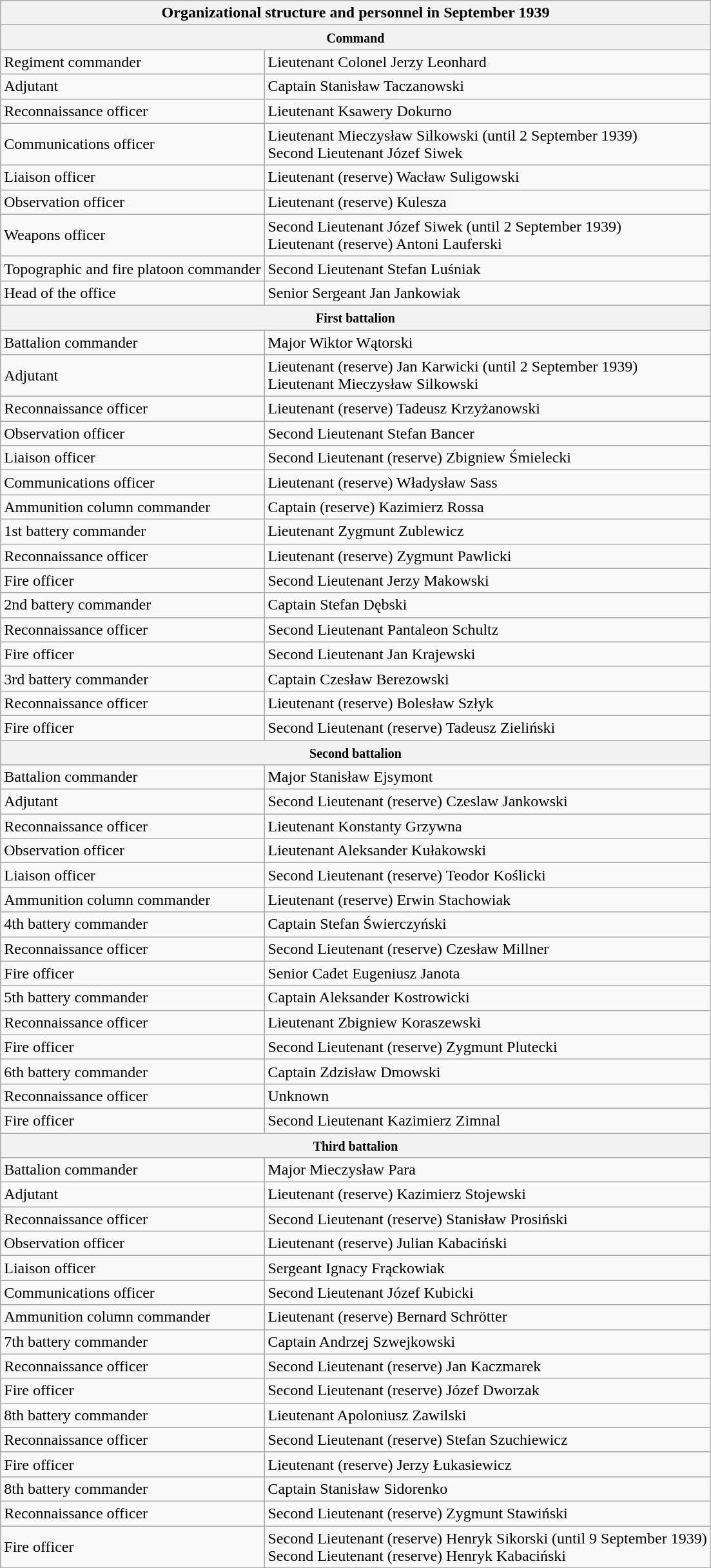<table class="wikitable">
<tr>
<th colspan="2">Organizational structure and personnel in September 1939</th>
</tr>
<tr>
<th colspan="2"><small>Command</small></th>
</tr>
<tr>
<td>Regiment commander</td>
<td>Lieutenant Colonel Jerzy Leonhard</td>
</tr>
<tr>
<td>Adjutant</td>
<td>Captain Stanisław Taczanowski</td>
</tr>
<tr>
<td>Reconnaissance officer</td>
<td>Lieutenant Ksawery Dokurno</td>
</tr>
<tr>
<td>Communications officer</td>
<td>Lieutenant Mieczysław Silkowski (until 2 September 1939)<br>Second Lieutenant Józef Siwek</td>
</tr>
<tr>
<td>Liaison officer</td>
<td>Lieutenant (reserve) Wacław Suligowski</td>
</tr>
<tr>
<td>Observation officer</td>
<td>Lieutenant (reserve) Kulesza</td>
</tr>
<tr>
<td>Weapons officer</td>
<td>Second Lieutenant Józef Siwek (until 2 September 1939)<br>Lieutenant (reserve) Antoni Lauferski</td>
</tr>
<tr>
<td>Topographic and fire platoon commander</td>
<td>Second Lieutenant Stefan Luśniak</td>
</tr>
<tr>
<td>Head of the office</td>
<td>Senior Sergeant Jan Jankowiak</td>
</tr>
<tr>
<th colspan="2"><small>First battalion</small></th>
</tr>
<tr>
<td>Battalion commander</td>
<td>Major Wiktor Wątorski</td>
</tr>
<tr>
<td>Adjutant</td>
<td>Lieutenant (reserve) Jan Karwicki (until 2 September 1939)<br>Lieutenant Mieczysław Silkowski</td>
</tr>
<tr>
<td>Reconnaissance officer</td>
<td>Lieutenant (reserve) Tadeusz Krzyżanowski</td>
</tr>
<tr>
<td>Observation officer</td>
<td>Second Lieutenant Stefan Bancer</td>
</tr>
<tr>
<td>Liaison officer</td>
<td>Second Lieutenant (reserve) Zbigniew Śmielecki</td>
</tr>
<tr>
<td>Communications officer</td>
<td>Lieutenant (reserve) Władysław Sass</td>
</tr>
<tr>
<td>Ammunition column commander</td>
<td>Captain (reserve) Kazimierz Rossa</td>
</tr>
<tr>
<td>1st battery commander</td>
<td>Lieutenant Zygmunt Zublewicz</td>
</tr>
<tr>
<td>Reconnaissance officer</td>
<td>Lieutenant (reserve) Zygmunt Pawlicki</td>
</tr>
<tr>
<td>Fire officer</td>
<td>Second Lieutenant Jerzy Makowski</td>
</tr>
<tr>
<td>2nd battery commander</td>
<td>Captain Stefan Dębski</td>
</tr>
<tr>
<td>Reconnaissance officer</td>
<td>Second Lieutenant Pantaleon Schultz</td>
</tr>
<tr>
<td>Fire officer</td>
<td>Second Lieutenant Jan Krajewski</td>
</tr>
<tr>
<td>3rd battery commander</td>
<td>Captain Czesław Berezowski</td>
</tr>
<tr>
<td>Reconnaissance officer</td>
<td>Lieutenant (reserve) Bolesław Szłyk</td>
</tr>
<tr>
<td>Fire officer</td>
<td>Second Lieutenant (reserve) Tadeusz Zieliński</td>
</tr>
<tr>
<th colspan="2"><small>Second battalion</small></th>
</tr>
<tr>
<td>Battalion commander</td>
<td>Major Stanisław Ejsymont</td>
</tr>
<tr>
<td>Adjutant</td>
<td>Second Lieutenant (reserve) Czeslaw Jankowski</td>
</tr>
<tr>
<td>Reconnaissance officer</td>
<td>Lieutenant Konstanty Grzywna</td>
</tr>
<tr>
<td>Observation officer</td>
<td>Lieutenant Aleksander Kułakowski</td>
</tr>
<tr>
<td>Liaison officer</td>
<td>Second Lieutenant (reserve) Teodor Koślicki</td>
</tr>
<tr>
<td>Ammunition column commander</td>
<td>Lieutenant (reserve) Erwin Stachowiak</td>
</tr>
<tr>
<td>4th battery commander</td>
<td>Captain Stefan Świerczyński</td>
</tr>
<tr>
<td>Reconnaissance officer</td>
<td>Second Lieutenant (reserve) Czesław Millner</td>
</tr>
<tr>
<td>Fire officer</td>
<td>Senior Cadet Eugeniusz Janota</td>
</tr>
<tr>
<td>5th battery commander</td>
<td>Captain Aleksander Kostrowicki</td>
</tr>
<tr>
<td>Reconnaissance officer</td>
<td>Lieutenant Zbigniew Koraszewski</td>
</tr>
<tr>
<td>Fire officer</td>
<td>Second Lieutenant (reserve) Zygmunt Plutecki</td>
</tr>
<tr>
<td>6th battery commander</td>
<td>Captain Zdzisław Dmowski</td>
</tr>
<tr>
<td>Reconnaissance officer</td>
<td>Unknown</td>
</tr>
<tr>
<td>Fire officer</td>
<td>Second Lieutenant Kazimierz Zimnal</td>
</tr>
<tr>
<th colspan="2"><small>Third battalion</small></th>
</tr>
<tr>
<td>Battalion commander</td>
<td>Major Mieczysław Para</td>
</tr>
<tr>
<td>Adjutant</td>
<td>Lieutenant (reserve) Kazimierz Stojewski</td>
</tr>
<tr>
<td>Reconnaissance officer</td>
<td>Second Lieutenant (reserve) Stanisław Prosiński</td>
</tr>
<tr>
<td>Observation officer</td>
<td>Lieutenant (reserve) Julian Kabaciński</td>
</tr>
<tr>
<td>Liaison officer</td>
<td>Sergeant Ignacy Frąckowiak</td>
</tr>
<tr>
<td>Communications officer</td>
<td>Second Lieutenant Józef Kubicki</td>
</tr>
<tr>
<td>Ammunition column commander</td>
<td>Lieutenant (reserve) Bernard Schrötter</td>
</tr>
<tr>
<td>7th battery commander</td>
<td>Captain Andrzej Szwejkowski</td>
</tr>
<tr>
<td>Reconnaissance officer</td>
<td>Second Lieutenant (reserve) Jan Kaczmarek</td>
</tr>
<tr>
<td>Fire officer</td>
<td>Second Lieutenant (reserve) Józef Dworzak</td>
</tr>
<tr>
<td>8th battery commander</td>
<td>Lieutenant Apoloniusz Zawilski</td>
</tr>
<tr>
<td>Reconnaissance officer</td>
<td>Second Lieutenant (reserve) Stefan Szuchiewicz</td>
</tr>
<tr>
<td>Fire officer</td>
<td>Lieutenant (reserve) Jerzy Łukasiewicz</td>
</tr>
<tr>
<td>8th battery commander</td>
<td>Captain Stanisław Sidorenko</td>
</tr>
<tr>
<td>Reconnaissance officer</td>
<td>Second Lieutenant (reserve) Zygmunt Stawiński</td>
</tr>
<tr>
<td>Fire officer</td>
<td>Second Lieutenant (reserve) Henryk Sikorski (until 9 September 1939)<br>Second Lieutenant (reserve) Henryk Kabaciński</td>
</tr>
</table>
